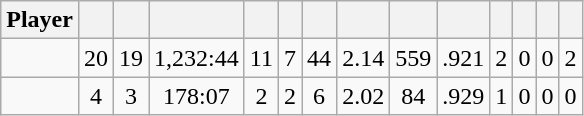<table class="wikitable sortable" style="text-align:center;">
<tr>
<th>Player</th>
<th></th>
<th></th>
<th></th>
<th></th>
<th></th>
<th></th>
<th></th>
<th></th>
<th></th>
<th></th>
<th></th>
<th></th>
<th></th>
</tr>
<tr>
<td style="text-align:left;"></td>
<td>20</td>
<td>19</td>
<td>1,232:44</td>
<td>11</td>
<td>7</td>
<td>44</td>
<td>2.14</td>
<td>559</td>
<td>.921</td>
<td>2</td>
<td>0</td>
<td>0</td>
<td>2</td>
</tr>
<tr>
<td style="text-align:left;"></td>
<td>4</td>
<td>3</td>
<td>178:07</td>
<td>2</td>
<td>2</td>
<td>6</td>
<td>2.02</td>
<td>84</td>
<td>.929</td>
<td>1</td>
<td>0</td>
<td>0</td>
<td>0</td>
</tr>
</table>
